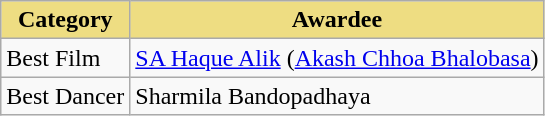<table class="wikitable">
<tr>
<th style="background:#EEDD82;">Category</th>
<th style="background:#EEDD82;">Awardee</th>
</tr>
<tr>
<td>Best Film</td>
<td><a href='#'>SA Haque Alik</a> (<a href='#'>Akash Chhoa Bhalobasa</a>)</td>
</tr>
<tr>
<td>Best Dancer</td>
<td>Sharmila Bandopadhaya</td>
</tr>
</table>
